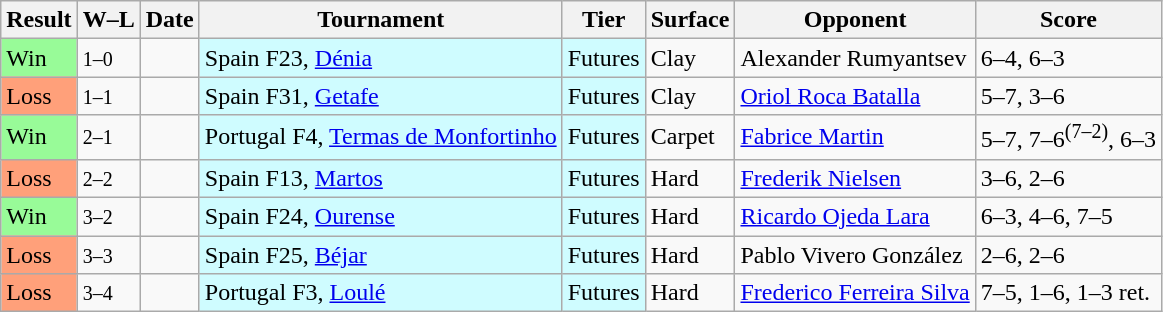<table class="sortable wikitable">
<tr>
<th>Result</th>
<th class="unsortable">W–L</th>
<th>Date</th>
<th>Tournament</th>
<th>Tier</th>
<th>Surface</th>
<th>Opponent</th>
<th class="unsortable">Score</th>
</tr>
<tr>
<td bgcolor=98FB98>Win</td>
<td><small>1–0</small></td>
<td></td>
<td style="background:#cffcff;">Spain F23, <a href='#'>Dénia</a></td>
<td style="background:#cffcff;">Futures</td>
<td>Clay</td>
<td> Alexander Rumyantsev</td>
<td>6–4, 6–3</td>
</tr>
<tr>
<td bgcolor=FFA07A>Loss</td>
<td><small>1–1</small></td>
<td></td>
<td style="background:#cffcff;">Spain F31, <a href='#'>Getafe</a></td>
<td style="background:#cffcff;">Futures</td>
<td>Clay</td>
<td> <a href='#'>Oriol Roca Batalla</a></td>
<td>5–7, 3–6</td>
</tr>
<tr>
<td bgcolor=98FB98>Win</td>
<td><small>2–1</small></td>
<td></td>
<td style="background:#cffcff;">Portugal F4, <a href='#'>Termas de Monfortinho</a></td>
<td style="background:#cffcff;">Futures</td>
<td>Carpet</td>
<td> <a href='#'>Fabrice Martin</a></td>
<td>5–7, 7–6<sup>(7–2)</sup>, 6–3</td>
</tr>
<tr>
<td bgcolor=FFA07A>Loss</td>
<td><small>2–2</small></td>
<td></td>
<td style="background:#cffcff;">Spain F13, <a href='#'>Martos</a></td>
<td style="background:#cffcff;">Futures</td>
<td>Hard</td>
<td> <a href='#'>Frederik Nielsen</a></td>
<td>3–6, 2–6</td>
</tr>
<tr>
<td bgcolor=98FB98>Win</td>
<td><small>3–2</small></td>
<td></td>
<td style="background:#cffcff;">Spain F24, <a href='#'>Ourense</a></td>
<td style="background:#cffcff;">Futures</td>
<td>Hard</td>
<td> <a href='#'>Ricardo Ojeda Lara</a></td>
<td>6–3, 4–6, 7–5</td>
</tr>
<tr>
<td bgcolor=FFA07A>Loss</td>
<td><small>3–3</small></td>
<td></td>
<td style="background:#cffcff;">Spain F25, <a href='#'>Béjar</a></td>
<td style="background:#cffcff;">Futures</td>
<td>Hard</td>
<td> Pablo Vivero González</td>
<td>2–6, 2–6</td>
</tr>
<tr>
<td bgcolor=FFA07A>Loss</td>
<td><small>3–4</small></td>
<td></td>
<td style="background:#cffcff;">Portugal F3, <a href='#'>Loulé</a></td>
<td style="background:#cffcff;">Futures</td>
<td>Hard</td>
<td> <a href='#'>Frederico Ferreira Silva</a></td>
<td>7–5, 1–6, 1–3 ret.</td>
</tr>
</table>
